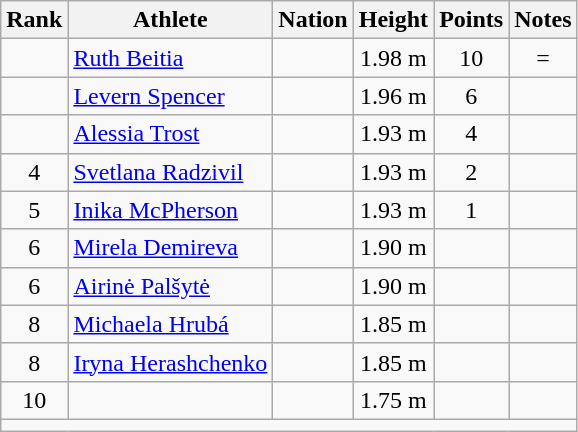<table class="wikitable mw-datatable sortable" style="text-align:center;">
<tr>
<th>Rank</th>
<th>Athlete</th>
<th>Nation</th>
<th>Height</th>
<th>Points</th>
<th>Notes</th>
</tr>
<tr>
<td></td>
<td align=left><a href='#'>Ruth Beitia</a></td>
<td align=left></td>
<td>1.98 m</td>
<td>10</td>
<td>=</td>
</tr>
<tr>
<td></td>
<td align=left><a href='#'>Levern Spencer</a></td>
<td align=left></td>
<td>1.96 m</td>
<td>6</td>
<td></td>
</tr>
<tr>
<td></td>
<td align=left><a href='#'>Alessia Trost</a></td>
<td align=left></td>
<td>1.93 m</td>
<td>4</td>
<td></td>
</tr>
<tr>
<td>4</td>
<td align=left><a href='#'>Svetlana Radzivil</a></td>
<td align=left></td>
<td>1.93 m</td>
<td>2</td>
<td></td>
</tr>
<tr>
<td>5</td>
<td align=left><a href='#'>Inika McPherson</a></td>
<td align=left></td>
<td>1.93 m</td>
<td>1</td>
<td></td>
</tr>
<tr>
<td>6</td>
<td align=left><a href='#'>Mirela Demireva</a></td>
<td align=left></td>
<td>1.90 m</td>
<td></td>
<td></td>
</tr>
<tr>
<td>6</td>
<td align=left><a href='#'>Airinė Palšytė</a></td>
<td align=left></td>
<td>1.90 m</td>
<td></td>
<td></td>
</tr>
<tr>
<td>8</td>
<td align=left><a href='#'>Michaela Hrubá</a></td>
<td align=left></td>
<td>1.85 m</td>
<td></td>
<td></td>
</tr>
<tr>
<td>8</td>
<td align=left><a href='#'>Iryna Herashchenko</a></td>
<td align=left></td>
<td>1.85 m</td>
<td></td>
<td></td>
</tr>
<tr>
<td>10</td>
<td align=left></td>
<td align=left></td>
<td>1.75 m</td>
<td></td>
<td></td>
</tr>
<tr class="sortbottom">
<td colspan=6></td>
</tr>
</table>
